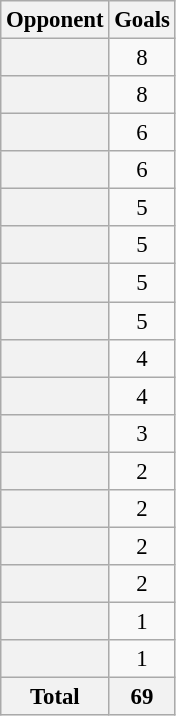<table class="wikitable plainrowheaders sortable" style="text-align:center; font-size:95%">
<tr>
<th scope="col">Opponent</th>
<th scope="col">Goals</th>
</tr>
<tr>
<th scope="row"></th>
<td>8</td>
</tr>
<tr>
<th scope="row"></th>
<td>8</td>
</tr>
<tr>
<th scope="row"></th>
<td>6</td>
</tr>
<tr>
<th scope="row"></th>
<td>6</td>
</tr>
<tr>
<th scope="row"></th>
<td>5</td>
</tr>
<tr>
<th scope="row"></th>
<td>5</td>
</tr>
<tr>
<th scope="row"></th>
<td>5</td>
</tr>
<tr>
<th scope="row"></th>
<td>5</td>
</tr>
<tr>
<th scope="row"></th>
<td>4</td>
</tr>
<tr>
<th scope="row"></th>
<td>4</td>
</tr>
<tr>
<th scope="row"></th>
<td>3</td>
</tr>
<tr>
<th scope="row"></th>
<td>2</td>
</tr>
<tr>
<th scope="row"></th>
<td>2</td>
</tr>
<tr>
<th scope="row"></th>
<td>2</td>
</tr>
<tr>
<th scope="row"></th>
<td>2</td>
</tr>
<tr>
<th scope="row"></th>
<td>1</td>
</tr>
<tr>
<th scope="row"></th>
<td>1</td>
</tr>
<tr>
<th>Total</th>
<th>69</th>
</tr>
</table>
